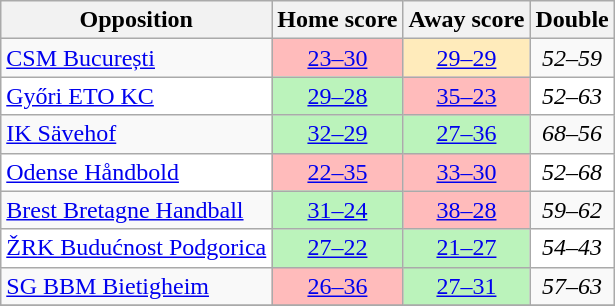<table class="wikitable" style="text-align: center">
<tr>
<th>Opposition</th>
<th>Home score</th>
<th>Away score</th>
<th>Double</th>
</tr>
<tr>
<td align="left"> <a href='#'>CSM București</a></td>
<td bgcolor=FFBBBB><a href='#'>23–30</a></td>
<td bgcolor=FFEBBB><a href='#'>29–29</a></td>
<td><em>52–59</em></td>
</tr>
<tr bgcolor="white">
<td align="left"> <a href='#'>Győri ETO KC</a></td>
<td bgcolor=BBF3BB><a href='#'>29–28</a></td>
<td bgcolor=FFBBBB><a href='#'>35–23</a></td>
<td><em>52–63</em></td>
</tr>
<tr>
<td align="left"> <a href='#'>IK Sävehof</a></td>
<td bgcolor=BBF3BB><a href='#'>32–29</a></td>
<td bgcolor=BBF3BB><a href='#'>27–36</a></td>
<td><em>68–56</em></td>
</tr>
<tr bgcolor="white">
<td align="left"> <a href='#'>Odense Håndbold</a></td>
<td bgcolor=FFBBBB><a href='#'>22–35</a></td>
<td bgcolor=FFBBBB><a href='#'>33–30</a></td>
<td><em>52–68</em></td>
</tr>
<tr>
<td align="left"> <a href='#'>Brest Bretagne Handball</a></td>
<td bgcolor=BBF3BB><a href='#'>31–24</a></td>
<td bgcolor=FFBBBB><a href='#'>38–28</a></td>
<td><em>59–62</em></td>
</tr>
<tr bgcolor="white">
<td align="left"> <a href='#'>ŽRK Budućnost Podgorica</a></td>
<td bgcolor=BBF3BB><a href='#'>27–22</a></td>
<td bgcolor=BBF3BB><a href='#'>21–27</a></td>
<td><em>54–43</em></td>
</tr>
<tr>
<td align="left"> <a href='#'>SG BBM Bietigheim</a></td>
<td bgcolor=FFBBBB><a href='#'>26–36</a></td>
<td bgcolor=BBF3BB><a href='#'>27–31</a></td>
<td><em>57–63</em></td>
</tr>
<tr>
</tr>
</table>
